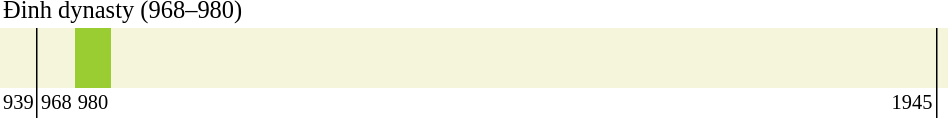<table width="50%" cellpadding="2" cellspacing="0" style="text-align: right; font-size: 85%; border-bottom: 4px solid #FFFFFF">
<tr>
<td colspan="4" align="left"><big>Đinh dynasty (968–980)</big></td>
</tr>
<tr style="background-color: #F5F5DC; height:40px;">
<td width="10" style="border-right: 1px solid #000000"> </td>
<td width="2%"> </td>
<td width="1%" style="background:#9ACD32"> </td>
<td width="97%"> </td>
<td width="10" style="border-left: 1px solid #000000"> </td>
</tr>
<tr>
<td style="border-right: 1px solid #000000">939</td>
<td>968</td>
<td>980</td>
<td>1945</td>
<td style="border-left: 1px solid #000000"> </td>
</tr>
</table>
